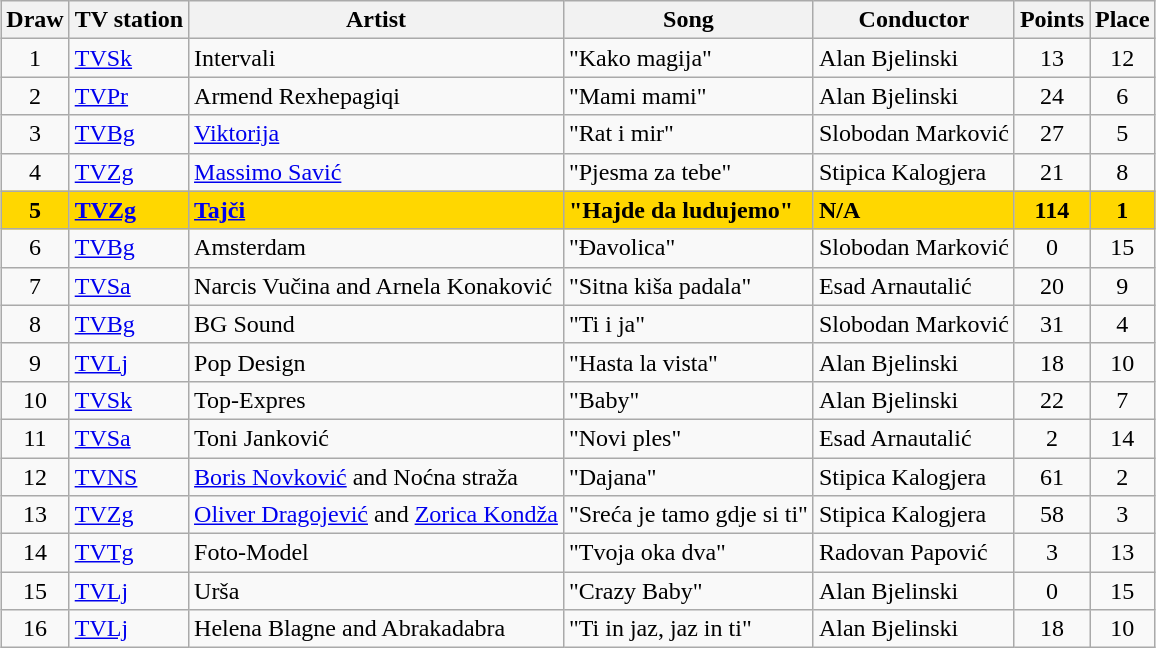<table class="sortable wikitable" style="margin: 1em auto 1em auto; text-align:center">
<tr>
<th>Draw</th>
<th>TV station</th>
<th>Artist</th>
<th>Song</th>
<th>Conductor</th>
<th>Points</th>
<th>Place</th>
</tr>
<tr>
<td>1</td>
<td align="left"> <a href='#'>TVSk</a></td>
<td align="left">Intervali</td>
<td align="left">"Kako magija"</td>
<td align="left">Alan Bjelinski</td>
<td>13</td>
<td>12</td>
</tr>
<tr>
<td>2</td>
<td align="left"> <a href='#'>TVPr</a></td>
<td align="left">Armend Rexhepagiqi</td>
<td align="left">"Mami mami"</td>
<td align="left">Alan Bjelinski</td>
<td>24</td>
<td>6</td>
</tr>
<tr>
<td>3</td>
<td align="left"> <a href='#'>TVBg</a></td>
<td align="left"><a href='#'>Viktorija</a></td>
<td align="left">"Rat i mir"</td>
<td align="left">Slobodan Marković</td>
<td>27</td>
<td>5</td>
</tr>
<tr>
<td>4</td>
<td align="left"> <a href='#'>TVZg</a></td>
<td align="left"><a href='#'>Massimo Savić</a></td>
<td align="left">"Pjesma za tebe"</td>
<td align="left">Stipica Kalogjera</td>
<td>21</td>
<td>8</td>
</tr>
<tr style="background:gold; font-weight:bold;">
<td>5</td>
<td align="left"> <a href='#'>TVZg</a></td>
<td align="left"><a href='#'>Tajči</a></td>
<td align="left">"Hajde da ludujemo"</td>
<td align="left">N/A</td>
<td>114</td>
<td>1</td>
</tr>
<tr>
<td>6</td>
<td align="left"> <a href='#'>TVBg</a></td>
<td align="left">Amsterdam</td>
<td align="left">"Đavolica"</td>
<td align="left">Slobodan Marković</td>
<td>0</td>
<td>15</td>
</tr>
<tr>
<td>7</td>
<td align="left"> <a href='#'>TVSa</a></td>
<td align="left">Narcis Vučina and Arnela Konaković</td>
<td align="left">"Sitna kiša padala"</td>
<td align="left">Esad Arnautalić</td>
<td>20</td>
<td>9</td>
</tr>
<tr>
<td>8</td>
<td align="left"> <a href='#'>TVBg</a></td>
<td align="left">BG Sound</td>
<td align="left">"Ti i ja"</td>
<td align="left">Slobodan Marković</td>
<td>31</td>
<td>4</td>
</tr>
<tr>
<td>9</td>
<td align="left"> <a href='#'>TVLj</a></td>
<td align="left">Pop Design</td>
<td align="left">"Hasta la vista"</td>
<td align="left">Alan Bjelinski</td>
<td>18</td>
<td>10</td>
</tr>
<tr>
<td>10</td>
<td align="left"> <a href='#'>TVSk</a></td>
<td align="left">Top-Expres</td>
<td align="left">"Baby"</td>
<td align="left">Alan Bjelinski</td>
<td>22</td>
<td>7</td>
</tr>
<tr>
<td>11</td>
<td align="left"> <a href='#'>TVSa</a></td>
<td align="left">Toni Janković</td>
<td align="left">"Novi ples"</td>
<td align="left">Esad Arnautalić</td>
<td>2</td>
<td>14</td>
</tr>
<tr>
<td>12</td>
<td align="left"> <a href='#'>TVNS</a></td>
<td align="left"><a href='#'>Boris Novković</a> and Noćna straža</td>
<td align="left">"Dajana"</td>
<td align="left">Stipica Kalogjera</td>
<td>61</td>
<td>2</td>
</tr>
<tr>
<td>13</td>
<td align="left"> <a href='#'>TVZg</a></td>
<td align="left"><a href='#'>Oliver Dragojević</a> and <a href='#'>Zorica Kondža</a></td>
<td align="left">"Sreća je tamo gdje si ti"</td>
<td align="left">Stipica Kalogjera</td>
<td>58</td>
<td>3</td>
</tr>
<tr>
<td>14</td>
<td align="left"> <a href='#'>TVTg</a></td>
<td align="left">Foto-Model</td>
<td align="left">"Tvoja oka dva"</td>
<td align="left">Radovan Papović</td>
<td>3</td>
<td>13</td>
</tr>
<tr>
<td>15</td>
<td align="left"> <a href='#'>TVLj</a></td>
<td align="left">Urša</td>
<td align="left">"Crazy Baby"</td>
<td align="left">Alan Bjelinski</td>
<td>0</td>
<td>15</td>
</tr>
<tr>
<td>16</td>
<td align="left"> <a href='#'>TVLj</a></td>
<td align="left">Helena Blagne and Abrakadabra</td>
<td align="left">"Ti in jaz, jaz in ti"</td>
<td align="left">Alan Bjelinski</td>
<td>18</td>
<td>10</td>
</tr>
</table>
